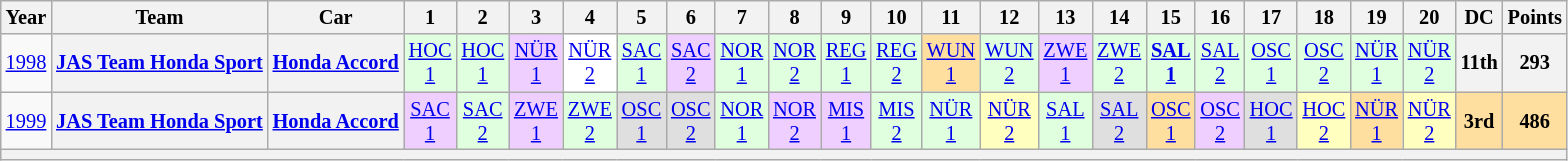<table class="wikitable" style="text-align:center; font-size:85%;">
<tr>
<th>Year</th>
<th>Team</th>
<th>Car</th>
<th>1</th>
<th>2</th>
<th>3</th>
<th>4</th>
<th>5</th>
<th>6</th>
<th>7</th>
<th>8</th>
<th>9</th>
<th>10</th>
<th>11</th>
<th>12</th>
<th>13</th>
<th>14</th>
<th>15</th>
<th>16</th>
<th>17</th>
<th>18</th>
<th>19</th>
<th>20</th>
<th>DC</th>
<th>Points</th>
</tr>
<tr>
<td><a href='#'>1998</a></td>
<th nowrap><a href='#'>JAS Team Honda Sport</a></th>
<th nowrap><a href='#'>Honda Accord</a></th>
<td style="background:#DFFFDF;"><a href='#'>HOC<br>1</a><br></td>
<td style="background:#DFFFDF;"><a href='#'>HOC<br>1</a><br></td>
<td style="background:#EFCFFF;"><a href='#'>NÜR<br>1</a><br></td>
<td style="background:#FFFFFF;"><a href='#'>NÜR<br>2</a><br></td>
<td style="background:#DFFFDF;"><a href='#'>SAC<br>1</a><br></td>
<td style="background:#EFCFFF;"><a href='#'>SAC<br>2</a><br></td>
<td style="background:#DFFFDF;"><a href='#'>NOR<br>1</a><br></td>
<td style="background:#DFFFDF;"><a href='#'>NOR<br>2</a><br></td>
<td style="background:#DFFFDF;"><a href='#'>REG<br>1</a><br></td>
<td style="background:#DFFFDF;"><a href='#'>REG<br>2</a><br></td>
<td style="background:#FFDF9F;"><a href='#'>WUN<br>1</a><br></td>
<td style="background:#DFFFDF;"><a href='#'>WUN<br>2</a><br></td>
<td style="background:#EFCFFF;"><a href='#'>ZWE<br>1</a><br></td>
<td style="background:#DFFFDF;"><a href='#'>ZWE<br>2</a><br></td>
<td style="background:#DFFFDF;"><a href='#'><strong>SAL<br>1</strong></a><br></td>
<td style="background:#DFFFDF;"><a href='#'>SAL<br>2</a><br></td>
<td style="background:#DFFFDF;"><a href='#'>OSC<br>1</a><br></td>
<td style="background:#DFFFDF;"><a href='#'>OSC<br>2</a><br></td>
<td style="background:#DFFFDF;"><a href='#'>NÜR<br>1</a><br></td>
<td style="background:#DFFFDF;"><a href='#'>NÜR<br>2</a><br></td>
<th>11th</th>
<th>293</th>
</tr>
<tr>
<td><a href='#'>1999</a></td>
<th nowrap><a href='#'>JAS Team Honda Sport</a></th>
<th nowrap><a href='#'>Honda Accord</a></th>
<td style="background:#EFCFFF;"><a href='#'>SAC<br>1</a><br></td>
<td style="background:#DFFFDF;"><a href='#'>SAC<br>2</a><br></td>
<td style="background:#EFCFFF;"><a href='#'>ZWE<br>1</a><br></td>
<td style="background:#DFFFDF;"><a href='#'>ZWE<br>2</a><br></td>
<td style="background:#DFDFDF;"><a href='#'>OSC<br>1</a><br></td>
<td style="background:#DFDFDF;"><a href='#'>OSC<br>2</a><br></td>
<td style="background:#DFFFDF;"><a href='#'>NOR<br>1</a><br></td>
<td style="background:#EFCFFF;"><a href='#'>NOR<br>2</a><br></td>
<td style="background:#EFCFFF;"><a href='#'>MIS<br>1</a><br></td>
<td style="background:#DFFFDF;"><a href='#'>MIS<br>2</a><br></td>
<td style="background:#DFFFDF;"><a href='#'>NÜR<br>1</a><br></td>
<td style="background:#FFFFBF;"><a href='#'>NÜR<br>2</a><br></td>
<td style="background:#DFFFDF;"><a href='#'>SAL<br>1</a><br></td>
<td style="background:#DFDFDF;"><a href='#'>SAL<br>2</a><br></td>
<td style="background:#FFDF9F;"><a href='#'>OSC<br>1</a><br></td>
<td style="background:#EFCFFF;"><a href='#'>OSC<br>2</a><br></td>
<td style="background:#DFDFDF;"><a href='#'>HOC<br>1</a><br></td>
<td style="background:#FFFFBF;"><a href='#'>HOC<br>2</a><br></td>
<td style="background:#FFDF9F;"><a href='#'>NÜR<br>1</a><br></td>
<td style="background:#FFFFBF;"><a href='#'>NÜR<br>2</a><br></td>
<th style="background:#FFDF9F;">3rd</th>
<th style="background:#FFDF9F;">486</th>
</tr>
<tr>
<th colspan="25"></th>
</tr>
</table>
